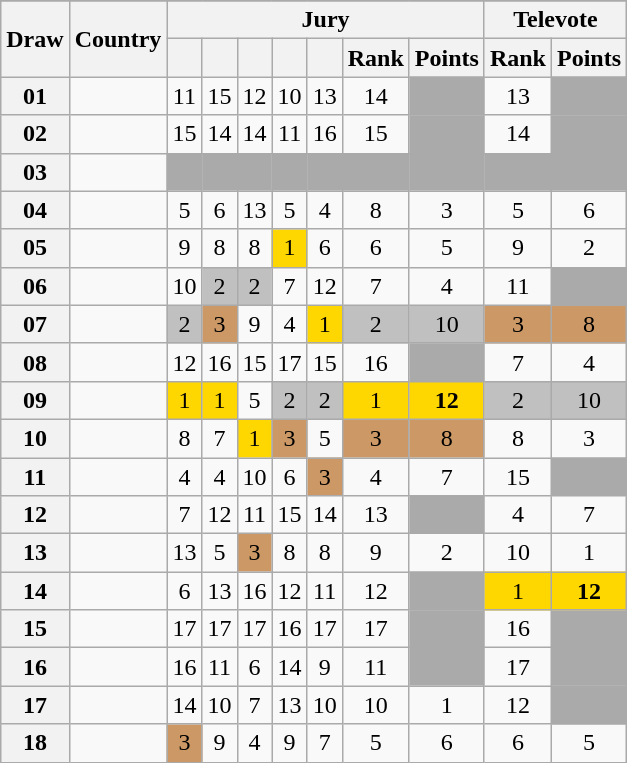<table class="sortable wikitable collapsible plainrowheaders" style="text-align:center;">
<tr>
</tr>
<tr>
<th scope="col" rowspan="2">Draw</th>
<th scope="col" rowspan="2">Country</th>
<th scope="col" colspan="7">Jury</th>
<th scope="col" colspan="2">Televote</th>
</tr>
<tr>
<th scope="col"><small></small></th>
<th scope="col"><small></small></th>
<th scope="col"><small></small></th>
<th scope="col"><small></small></th>
<th scope="col"><small></small></th>
<th scope="col">Rank</th>
<th scope="col">Points</th>
<th scope="col">Rank</th>
<th scope="col">Points</th>
</tr>
<tr>
<th scope="row" style="text-align:center;">01</th>
<td style="text-align:left;"></td>
<td>11</td>
<td>15</td>
<td>12</td>
<td>10</td>
<td>13</td>
<td>14</td>
<td style="background:#AAAAAA;"></td>
<td>13</td>
<td style="background:#AAAAAA;"></td>
</tr>
<tr>
<th scope="row" style="text-align:center;">02</th>
<td style="text-align:left;"></td>
<td>15</td>
<td>14</td>
<td>14</td>
<td>11</td>
<td>16</td>
<td>15</td>
<td style="background:#AAAAAA;"></td>
<td>14</td>
<td style="background:#AAAAAA;"></td>
</tr>
<tr class="sortbottom">
<th scope="row" style="text-align:center;">03</th>
<td style="text-align:left;"></td>
<td style="background:#AAAAAA;"></td>
<td style="background:#AAAAAA;"></td>
<td style="background:#AAAAAA;"></td>
<td style="background:#AAAAAA;"></td>
<td style="background:#AAAAAA;"></td>
<td style="background:#AAAAAA;"></td>
<td style="background:#AAAAAA;"></td>
<td style="background:#AAAAAA;"></td>
<td style="background:#AAAAAA;"></td>
</tr>
<tr>
<th scope="row" style="text-align:center;">04</th>
<td style="text-align:left;"></td>
<td>5</td>
<td>6</td>
<td>13</td>
<td>5</td>
<td>4</td>
<td>8</td>
<td>3</td>
<td>5</td>
<td>6</td>
</tr>
<tr>
<th scope="row" style="text-align:center;">05</th>
<td style="text-align:left;"></td>
<td>9</td>
<td>8</td>
<td>8</td>
<td style="background:gold;">1</td>
<td>6</td>
<td>6</td>
<td>5</td>
<td>9</td>
<td>2</td>
</tr>
<tr>
<th scope="row" style="text-align:center;">06</th>
<td style="text-align:left;"></td>
<td>10</td>
<td style="background:silver;">2</td>
<td style="background:silver;">2</td>
<td>7</td>
<td>12</td>
<td>7</td>
<td>4</td>
<td>11</td>
<td style="background:#AAAAAA;"></td>
</tr>
<tr>
<th scope="row" style="text-align:center;">07</th>
<td style="text-align:left;"></td>
<td style="background:silver;">2</td>
<td style="background:#CC9966;">3</td>
<td>9</td>
<td>4</td>
<td style="background:gold;">1</td>
<td style="background:silver;">2</td>
<td style="background:silver;">10</td>
<td style="background:#CC9966;">3</td>
<td style="background:#CC9966;">8</td>
</tr>
<tr>
<th scope="row" style="text-align:center;">08</th>
<td style="text-align:left;"></td>
<td>12</td>
<td>16</td>
<td>15</td>
<td>17</td>
<td>15</td>
<td>16</td>
<td style="background:#AAAAAA;"></td>
<td>7</td>
<td>4</td>
</tr>
<tr>
<th scope="row" style="text-align:center;">09</th>
<td style="text-align:left;"></td>
<td style="background:gold;">1</td>
<td style="background:gold;">1</td>
<td>5</td>
<td style="background:silver;">2</td>
<td style="background:silver;">2</td>
<td style="background:gold;">1</td>
<td style="background:gold;"><strong>12</strong></td>
<td style="background:silver;">2</td>
<td style="background:silver;">10</td>
</tr>
<tr>
<th scope="row" style="text-align:center;">10</th>
<td style="text-align:left;"></td>
<td>8</td>
<td>7</td>
<td style="background:gold;">1</td>
<td style="background:#CC9966;">3</td>
<td>5</td>
<td style="background:#CC9966;">3</td>
<td style="background:#CC9966;">8</td>
<td>8</td>
<td>3</td>
</tr>
<tr>
<th scope="row" style="text-align:center;">11</th>
<td style="text-align:left;"></td>
<td>4</td>
<td>4</td>
<td>10</td>
<td>6</td>
<td style="background:#CC9966;">3</td>
<td>4</td>
<td>7</td>
<td>15</td>
<td style="background:#AAAAAA;"></td>
</tr>
<tr>
<th scope="row" style="text-align:center;">12</th>
<td style="text-align:left;"></td>
<td>7</td>
<td>12</td>
<td>11</td>
<td>15</td>
<td>14</td>
<td>13</td>
<td style="background:#AAAAAA;"></td>
<td>4</td>
<td>7</td>
</tr>
<tr>
<th scope="row" style="text-align:center;">13</th>
<td style="text-align:left;"></td>
<td>13</td>
<td>5</td>
<td style="background:#CC9966;">3</td>
<td>8</td>
<td>8</td>
<td>9</td>
<td>2</td>
<td>10</td>
<td>1</td>
</tr>
<tr>
<th scope="row" style="text-align:center;">14</th>
<td style="text-align:left;"></td>
<td>6</td>
<td>13</td>
<td>16</td>
<td>12</td>
<td>11</td>
<td>12</td>
<td style="background:#AAAAAA;"></td>
<td style="background:gold;">1</td>
<td style="background:gold;"><strong>12</strong></td>
</tr>
<tr>
<th scope="row" style="text-align:center;">15</th>
<td style="text-align:left;"></td>
<td>17</td>
<td>17</td>
<td>17</td>
<td>16</td>
<td>17</td>
<td>17</td>
<td style="background:#AAAAAA;"></td>
<td>16</td>
<td style="background:#AAAAAA;"></td>
</tr>
<tr>
<th scope="row" style="text-align:center;">16</th>
<td style="text-align:left;"></td>
<td>16</td>
<td>11</td>
<td>6</td>
<td>14</td>
<td>9</td>
<td>11</td>
<td style="background:#AAAAAA;"></td>
<td>17</td>
<td style="background:#AAAAAA;"></td>
</tr>
<tr>
<th scope="row" style="text-align:center;">17</th>
<td style="text-align:left;"></td>
<td>14</td>
<td>10</td>
<td>7</td>
<td>13</td>
<td>10</td>
<td>10</td>
<td>1</td>
<td>12</td>
<td style="background:#AAAAAA;"></td>
</tr>
<tr>
<th scope="row" style="text-align:center;">18</th>
<td style="text-align:left;"></td>
<td style="background:#CC9966;">3</td>
<td>9</td>
<td>4</td>
<td>9</td>
<td>7</td>
<td>5</td>
<td>6</td>
<td>6</td>
<td>5</td>
</tr>
</table>
